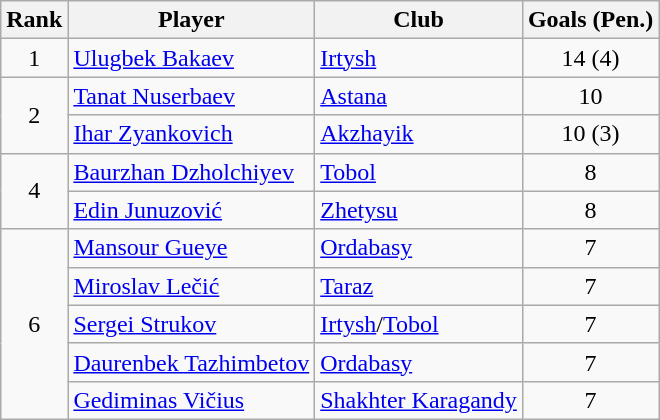<table class="wikitable" style="text-align:center">
<tr>
<th>Rank</th>
<th>Player</th>
<th>Club</th>
<th>Goals (Pen.)</th>
</tr>
<tr>
<td>1</td>
<td align="left"> <a href='#'>Ulugbek Bakaev</a></td>
<td align="left"><a href='#'>Irtysh</a></td>
<td>14 (4)</td>
</tr>
<tr>
<td rowspan="2">2</td>
<td align="left"> <a href='#'>Tanat Nuserbaev</a></td>
<td align="left"><a href='#'>Astana</a></td>
<td>10</td>
</tr>
<tr>
<td align="left"> <a href='#'>Ihar Zyankovich</a></td>
<td align="left"><a href='#'>Akzhayik</a></td>
<td>10 (3)</td>
</tr>
<tr>
<td rowspan="2">4</td>
<td align="left"> <a href='#'>Baurzhan Dzholchiyev</a></td>
<td align="left"><a href='#'>Tobol</a></td>
<td>8</td>
</tr>
<tr>
<td align="left"> <a href='#'>Edin Junuzović</a></td>
<td align="left"><a href='#'>Zhetysu</a></td>
<td>8</td>
</tr>
<tr>
<td rowspan="5">6</td>
<td align="left"> <a href='#'>Mansour Gueye</a></td>
<td align="left"><a href='#'>Ordabasy</a></td>
<td>7</td>
</tr>
<tr>
<td align="left"> <a href='#'>Miroslav Lečić</a></td>
<td align="left"><a href='#'>Taraz</a></td>
<td>7</td>
</tr>
<tr>
<td align="left"> <a href='#'>Sergei Strukov</a></td>
<td align="left"><a href='#'>Irtysh</a>/<a href='#'>Tobol</a></td>
<td>7</td>
</tr>
<tr>
<td align="left"> <a href='#'>Daurenbek Tazhimbetov</a></td>
<td align="left"><a href='#'>Ordabasy</a></td>
<td>7</td>
</tr>
<tr>
<td align="left"> <a href='#'>Gediminas Vičius</a></td>
<td align="left"><a href='#'>Shakhter Karagandy</a></td>
<td>7</td>
</tr>
</table>
